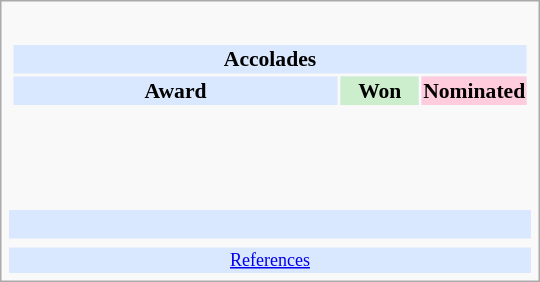<table class="infobox" style="width: 25em; text-align: left; font-size: 90%; vertical-align: middle;">
<tr>
<td colspan="3" style="text-align:center;"></td>
</tr>
<tr>
<td colspan="3"><br><table class="collapsible collapsed" style="width:100%;">
<tr>
<th colspan="3" style="background:#d9e8ff; text-align:center;">Accolades</th>
</tr>
<tr style="background:#d9e8ff; text-align:center; text-align:center;">
<td><strong>Award</strong></td>
<td style="background:#cec; text-size:0.9em; width:50px;"><strong>Won</strong></td>
<td style="background:#fcd; text-size:0.9em; width:50px;"><strong>Nominated</strong></td>
</tr>
<tr>
<td style="text-align:center;"><br></td>
<td></td>
<td></td>
</tr>
<tr>
<td style="text-align:center;"><br></td>
<td></td>
<td></td>
</tr>
<tr>
<td style="text-align:center;"><br></td>
<td></td>
<td></td>
</tr>
<tr>
</tr>
</table>
</td>
</tr>
<tr style="background:#d9e8ff;">
<td colspan="3" style="text-align:center;"><br></td>
</tr>
<tr>
<td></td>
<td></td>
<td></td>
</tr>
<tr style="background:#d9e8ff;">
<td colspan="3" style="font-size: smaller; text-align:center;"><a href='#'>References</a></td>
</tr>
</table>
